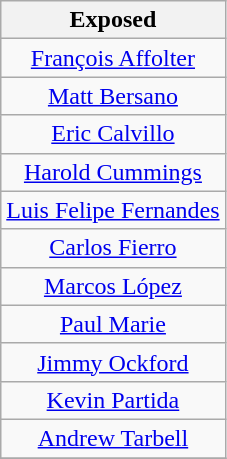<table class="wikitable" style="text-align:center">
<tr>
<th>Exposed</th>
</tr>
<tr>
<td><a href='#'>François Affolter</a></td>
</tr>
<tr>
<td><a href='#'>Matt Bersano</a></td>
</tr>
<tr>
<td><a href='#'>Eric Calvillo</a></td>
</tr>
<tr>
<td><a href='#'>Harold Cummings</a></td>
</tr>
<tr>
<td><a href='#'>Luis Felipe Fernandes</a></td>
</tr>
<tr>
<td><a href='#'>Carlos Fierro</a></td>
</tr>
<tr>
<td><a href='#'>Marcos López</a></td>
</tr>
<tr>
<td><a href='#'>Paul Marie</a></td>
</tr>
<tr>
<td><a href='#'>Jimmy Ockford</a></td>
</tr>
<tr>
<td><a href='#'>Kevin Partida</a></td>
</tr>
<tr>
<td><a href='#'>Andrew Tarbell</a></td>
</tr>
<tr>
</tr>
</table>
